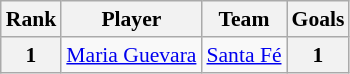<table class="wikitable" style="text-align:center; font-size:90%">
<tr>
<th>Rank</th>
<th>Player</th>
<th>Team</th>
<th>Goals</th>
</tr>
<tr>
<th rowspan=4>1</th>
<td align=left> <a href='#'>Maria Guevara</a></td>
<td align=left> <a href='#'>Santa Fé</a></td>
<th rowspan=4>1</th>
</tr>
</table>
